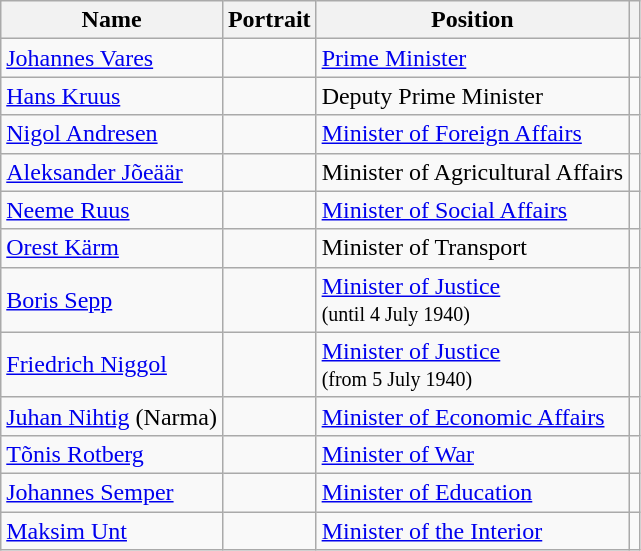<table class="wikitable">
<tr>
<th>Name</th>
<th>Portrait</th>
<th>Position</th>
<th></th>
</tr>
<tr>
<td><a href='#'>Johannes Vares</a></td>
<td></td>
<td><a href='#'>Prime Minister</a></td>
<td></td>
</tr>
<tr>
<td><a href='#'>Hans Kruus</a></td>
<td></td>
<td>Deputy Prime Minister</td>
<td></td>
</tr>
<tr>
<td><a href='#'>Nigol Andresen</a></td>
<td></td>
<td><a href='#'>Minister of Foreign Affairs</a></td>
<td></td>
</tr>
<tr>
<td><a href='#'>Aleksander Jõeäär</a></td>
<td></td>
<td>Minister of Agricultural Affairs</td>
<td></td>
</tr>
<tr>
<td><a href='#'>Neeme Ruus</a></td>
<td></td>
<td><a href='#'>Minister of Social Affairs</a></td>
<td></td>
</tr>
<tr>
<td><a href='#'>Orest Kärm</a></td>
<td></td>
<td>Minister of Transport</td>
<td></td>
</tr>
<tr>
<td><a href='#'>Boris Sepp</a></td>
<td></td>
<td><a href='#'>Minister of Justice</a><br><small>(until 4 July 1940)</small></td>
<td></td>
</tr>
<tr>
<td><a href='#'>Friedrich Niggol</a></td>
<td></td>
<td><a href='#'>Minister of Justice</a><br><small>(from 5 July 1940)</small></td>
<td></td>
</tr>
<tr>
<td><a href='#'>Juhan Nihtig</a> (Narma)</td>
<td></td>
<td><a href='#'>Minister of Economic Affairs</a></td>
<td></td>
</tr>
<tr>
<td><a href='#'>Tõnis Rotberg</a></td>
<td></td>
<td><a href='#'>Minister of War</a></td>
<td></td>
</tr>
<tr>
<td><a href='#'>Johannes Semper</a></td>
<td></td>
<td><a href='#'>Minister of Education</a></td>
<td></td>
</tr>
<tr>
<td><a href='#'>Maksim Unt</a></td>
<td></td>
<td><a href='#'>Minister of the Interior</a></td>
<td></td>
</tr>
</table>
